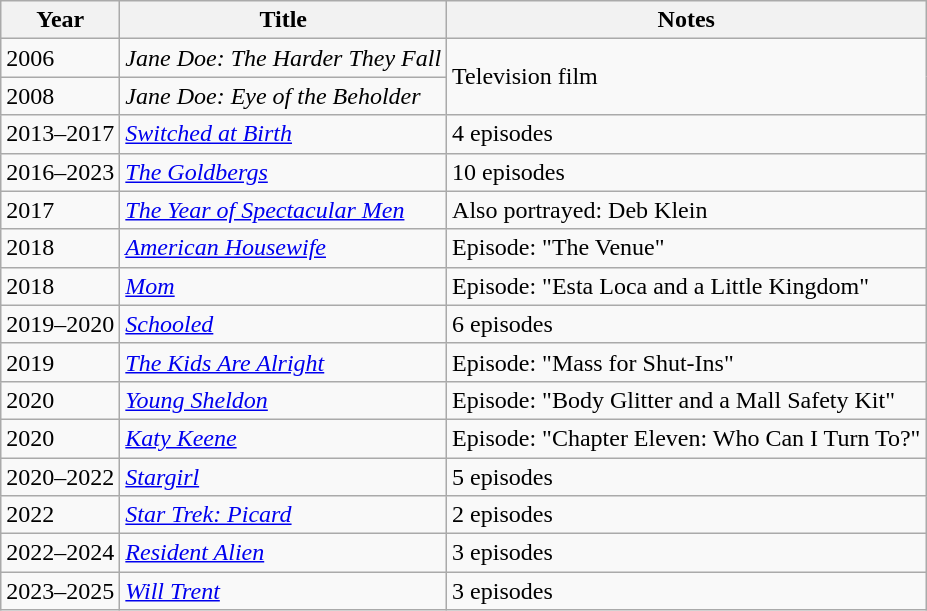<table class="wikitable sortable">
<tr>
<th>Year</th>
<th>Title</th>
<th>Notes</th>
</tr>
<tr>
<td>2006</td>
<td><em>Jane Doe: The Harder They Fall</em></td>
<td rowspan=2>Television film</td>
</tr>
<tr>
<td>2008</td>
<td><em>Jane Doe: Eye of the Beholder</em></td>
</tr>
<tr>
<td>2013–2017</td>
<td><em><a href='#'>Switched at Birth</a></em></td>
<td>4 episodes</td>
</tr>
<tr>
<td>2016–2023</td>
<td><em><a href='#'>The Goldbergs</a></em></td>
<td>10 episodes</td>
</tr>
<tr>
<td>2017</td>
<td><em><a href='#'>The Year of Spectacular Men</a></em></td>
<td>Also portrayed: Deb Klein</td>
</tr>
<tr>
<td>2018</td>
<td><em><a href='#'>American Housewife</a></em></td>
<td>Episode: "The Venue"</td>
</tr>
<tr>
<td>2018</td>
<td><em><a href='#'>Mom</a></em></td>
<td>Episode: "Esta Loca and a Little Kingdom"</td>
</tr>
<tr>
<td>2019–2020</td>
<td><em><a href='#'>Schooled</a></em></td>
<td>6 episodes</td>
</tr>
<tr>
<td>2019</td>
<td><em><a href='#'>The Kids Are Alright</a></em></td>
<td>Episode: "Mass for Shut-Ins"</td>
</tr>
<tr>
<td>2020</td>
<td><em><a href='#'>Young Sheldon</a></em></td>
<td>Episode: "Body Glitter and a Mall Safety Kit"</td>
</tr>
<tr>
<td>2020</td>
<td><em><a href='#'>Katy Keene</a></em></td>
<td>Episode: "Chapter Eleven: Who Can I Turn To?"</td>
</tr>
<tr>
<td>2020–2022</td>
<td><em><a href='#'>Stargirl</a></em></td>
<td>5 episodes</td>
</tr>
<tr>
<td>2022</td>
<td><em><a href='#'>Star Trek: Picard</a></em></td>
<td>2 episodes</td>
</tr>
<tr>
<td>2022–2024</td>
<td><em><a href='#'>Resident Alien</a></em></td>
<td>3 episodes</td>
</tr>
<tr>
<td>2023–2025</td>
<td><em><a href='#'>Will Trent</a></em></td>
<td>3 episodes</td>
</tr>
</table>
